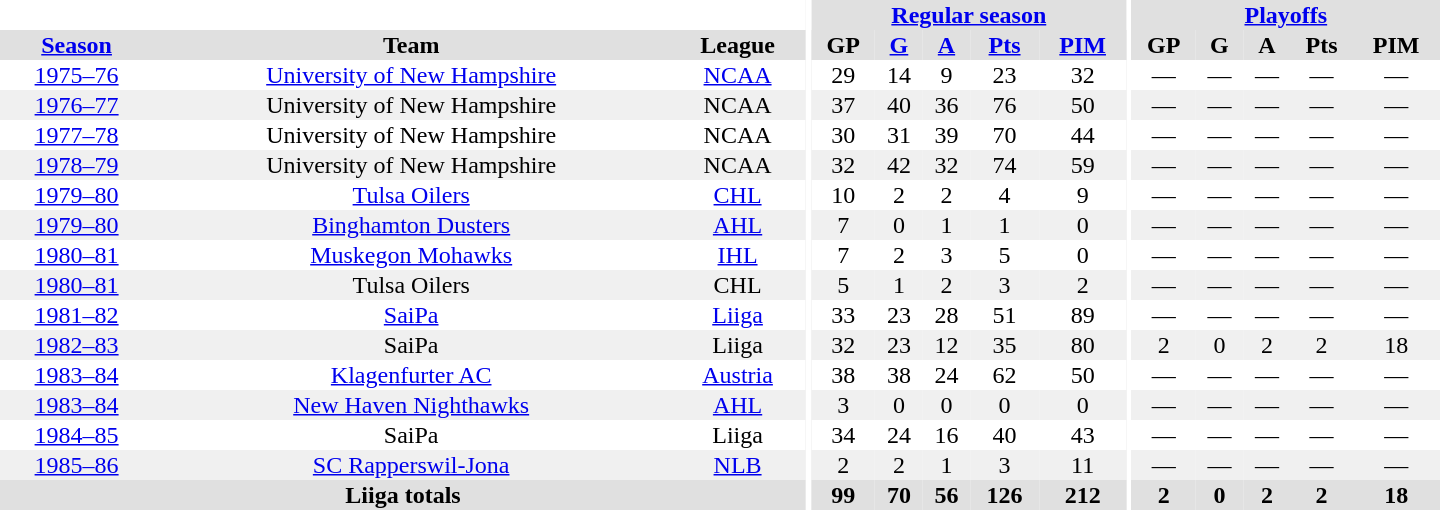<table border="0" cellpadding="1" cellspacing="0" style="text-align:center; width:60em">
<tr bgcolor="#e0e0e0">
<th colspan="3" bgcolor="#ffffff"></th>
<th rowspan="99" bgcolor="#ffffff"></th>
<th colspan="5"><a href='#'>Regular season</a></th>
<th rowspan="99" bgcolor="#ffffff"></th>
<th colspan="5"><a href='#'>Playoffs</a></th>
</tr>
<tr bgcolor="#e0e0e0">
<th><a href='#'>Season</a></th>
<th>Team</th>
<th>League</th>
<th>GP</th>
<th><a href='#'>G</a></th>
<th><a href='#'>A</a></th>
<th><a href='#'>Pts</a></th>
<th><a href='#'>PIM</a></th>
<th>GP</th>
<th>G</th>
<th>A</th>
<th>Pts</th>
<th>PIM</th>
</tr>
<tr>
<td><a href='#'>1975–76</a></td>
<td><a href='#'>University of New Hampshire</a></td>
<td><a href='#'>NCAA</a></td>
<td>29</td>
<td>14</td>
<td>9</td>
<td>23</td>
<td>32</td>
<td>—</td>
<td>—</td>
<td>—</td>
<td>—</td>
<td>—</td>
</tr>
<tr bgcolor="#f0f0f0">
<td><a href='#'>1976–77</a></td>
<td>University of New Hampshire</td>
<td>NCAA</td>
<td>37</td>
<td>40</td>
<td>36</td>
<td>76</td>
<td>50</td>
<td>—</td>
<td>—</td>
<td>—</td>
<td>—</td>
<td>—</td>
</tr>
<tr>
<td><a href='#'>1977–78</a></td>
<td>University of New Hampshire</td>
<td>NCAA</td>
<td>30</td>
<td>31</td>
<td>39</td>
<td>70</td>
<td>44</td>
<td>—</td>
<td>—</td>
<td>—</td>
<td>—</td>
<td>—</td>
</tr>
<tr bgcolor="#f0f0f0">
<td><a href='#'>1978–79</a></td>
<td>University of New Hampshire</td>
<td>NCAA</td>
<td>32</td>
<td>42</td>
<td>32</td>
<td>74</td>
<td>59</td>
<td>—</td>
<td>—</td>
<td>—</td>
<td>—</td>
<td>—</td>
</tr>
<tr>
<td><a href='#'>1979–80</a></td>
<td><a href='#'>Tulsa Oilers</a></td>
<td><a href='#'>CHL</a></td>
<td>10</td>
<td>2</td>
<td>2</td>
<td>4</td>
<td>9</td>
<td>—</td>
<td>—</td>
<td>—</td>
<td>—</td>
<td>—</td>
</tr>
<tr bgcolor="#f0f0f0">
<td><a href='#'>1979–80</a></td>
<td><a href='#'>Binghamton Dusters</a></td>
<td><a href='#'>AHL</a></td>
<td>7</td>
<td>0</td>
<td>1</td>
<td>1</td>
<td>0</td>
<td>—</td>
<td>—</td>
<td>—</td>
<td>—</td>
<td>—</td>
</tr>
<tr>
<td><a href='#'>1980–81</a></td>
<td><a href='#'>Muskegon Mohawks</a></td>
<td><a href='#'>IHL</a></td>
<td>7</td>
<td>2</td>
<td>3</td>
<td>5</td>
<td>0</td>
<td>—</td>
<td>—</td>
<td>—</td>
<td>—</td>
<td>—</td>
</tr>
<tr bgcolor="#f0f0f0">
<td><a href='#'>1980–81</a></td>
<td>Tulsa Oilers</td>
<td>CHL</td>
<td>5</td>
<td>1</td>
<td>2</td>
<td>3</td>
<td>2</td>
<td>—</td>
<td>—</td>
<td>—</td>
<td>—</td>
<td>—</td>
</tr>
<tr>
<td><a href='#'>1981–82</a></td>
<td><a href='#'>SaiPa</a></td>
<td><a href='#'>Liiga</a></td>
<td>33</td>
<td>23</td>
<td>28</td>
<td>51</td>
<td>89</td>
<td>—</td>
<td>—</td>
<td>—</td>
<td>—</td>
<td>—</td>
</tr>
<tr bgcolor="#f0f0f0">
<td><a href='#'>1982–83</a></td>
<td>SaiPa</td>
<td>Liiga</td>
<td>32</td>
<td>23</td>
<td>12</td>
<td>35</td>
<td>80</td>
<td>2</td>
<td>0</td>
<td>2</td>
<td>2</td>
<td>18</td>
</tr>
<tr>
<td><a href='#'>1983–84</a></td>
<td><a href='#'>Klagenfurter AC</a></td>
<td><a href='#'>Austria</a></td>
<td>38</td>
<td>38</td>
<td>24</td>
<td>62</td>
<td>50</td>
<td>—</td>
<td>—</td>
<td>—</td>
<td>—</td>
<td>—</td>
</tr>
<tr bgcolor="#f0f0f0">
<td><a href='#'>1983–84</a></td>
<td><a href='#'>New Haven Nighthawks</a></td>
<td><a href='#'>AHL</a></td>
<td>3</td>
<td>0</td>
<td>0</td>
<td>0</td>
<td>0</td>
<td>—</td>
<td>—</td>
<td>—</td>
<td>—</td>
<td>—</td>
</tr>
<tr>
<td><a href='#'>1984–85</a></td>
<td>SaiPa</td>
<td>Liiga</td>
<td>34</td>
<td>24</td>
<td>16</td>
<td>40</td>
<td>43</td>
<td>—</td>
<td>—</td>
<td>—</td>
<td>—</td>
<td>—</td>
</tr>
<tr bgcolor="#f0f0f0">
<td><a href='#'>1985–86</a></td>
<td><a href='#'>SC Rapperswil-Jona</a></td>
<td><a href='#'>NLB</a></td>
<td>2</td>
<td>2</td>
<td>1</td>
<td>3</td>
<td>11</td>
<td>—</td>
<td>—</td>
<td>—</td>
<td>—</td>
<td>—</td>
</tr>
<tr>
</tr>
<tr ALIGN="center" bgcolor="#e0e0e0">
<th colspan="3">Liiga totals</th>
<th ALIGN="center">99</th>
<th ALIGN="center">70</th>
<th ALIGN="center">56</th>
<th ALIGN="center">126</th>
<th ALIGN="center">212</th>
<th ALIGN="center">2</th>
<th ALIGN="center">0</th>
<th ALIGN="center">2</th>
<th ALIGN="center">2</th>
<th ALIGN="center">18</th>
</tr>
</table>
